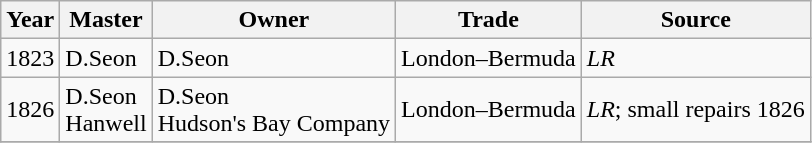<table class=" wikitable">
<tr>
<th>Year</th>
<th>Master</th>
<th>Owner</th>
<th>Trade</th>
<th>Source</th>
</tr>
<tr>
<td>1823</td>
<td>D.Seon</td>
<td>D.Seon</td>
<td>London–Bermuda</td>
<td><em>LR</em></td>
</tr>
<tr>
<td>1826</td>
<td>D.Seon<br>Hanwell</td>
<td>D.Seon<br>Hudson's Bay Company</td>
<td>London–Bermuda</td>
<td><em>LR</em>; small repairs 1826</td>
</tr>
<tr>
</tr>
</table>
